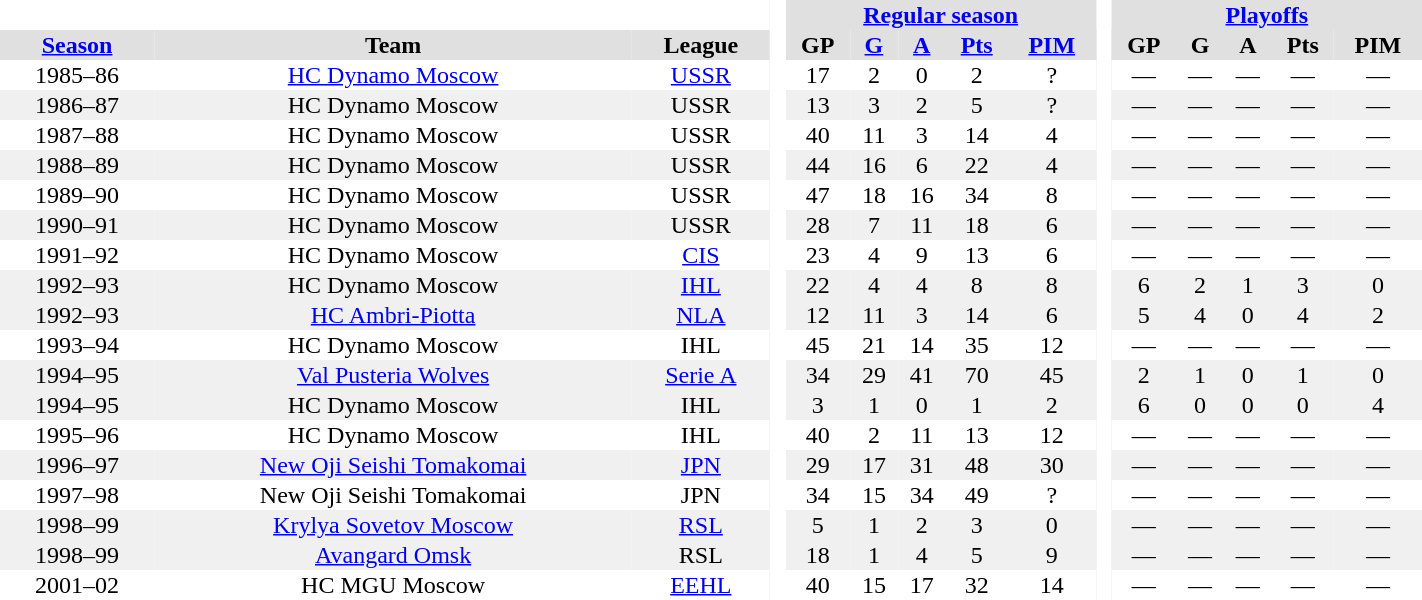<table BORDER="0" CELLPADDING="1" CELLSPACING="0" width="75%" style="text-align:center">
<tr bgcolor="#e0e0e0">
<th colspan="3" bgcolor="#ffffff"> </th>
<th rowspan="99" bgcolor="#ffffff"> </th>
<th colspan="5"><a href='#'>Regular season</a></th>
<th rowspan="99" bgcolor="#ffffff"> </th>
<th colspan="5"><a href='#'>Playoffs</a></th>
</tr>
<tr bgcolor="#e0e0e0">
<th><a href='#'>Season</a></th>
<th>Team</th>
<th>League</th>
<th>GP</th>
<th><a href='#'>G</a></th>
<th><a href='#'>A</a></th>
<th><a href='#'>Pts</a></th>
<th><a href='#'>PIM</a></th>
<th>GP</th>
<th>G</th>
<th>A</th>
<th>Pts</th>
<th>PIM</th>
</tr>
<tr ALIGN="center">
<td>1985–86</td>
<td><a href='#'>HC Dynamo Moscow</a></td>
<td><a href='#'>USSR</a></td>
<td>17</td>
<td>2</td>
<td>0</td>
<td>2</td>
<td>?</td>
<td>—</td>
<td>—</td>
<td>—</td>
<td>—</td>
<td>—</td>
</tr>
<tr ALIGN="center" bgcolor="#f0f0f0">
<td>1986–87</td>
<td>HC Dynamo Moscow</td>
<td>USSR</td>
<td>13</td>
<td>3</td>
<td>2</td>
<td>5</td>
<td>?</td>
<td>—</td>
<td>—</td>
<td>—</td>
<td>—</td>
<td>—</td>
</tr>
<tr ALIGN="center">
<td>1987–88</td>
<td>HC Dynamo Moscow</td>
<td>USSR</td>
<td>40</td>
<td>11</td>
<td>3</td>
<td>14</td>
<td>4</td>
<td>—</td>
<td>—</td>
<td>—</td>
<td>—</td>
<td>—</td>
</tr>
<tr ALIGN="center" bgcolor="#f0f0f0">
<td>1988–89</td>
<td>HC Dynamo Moscow</td>
<td>USSR</td>
<td>44</td>
<td>16</td>
<td>6</td>
<td>22</td>
<td>4</td>
<td>—</td>
<td>—</td>
<td>—</td>
<td>—</td>
<td>—</td>
</tr>
<tr ALIGN="center">
<td>1989–90</td>
<td>HC Dynamo Moscow</td>
<td>USSR</td>
<td>47</td>
<td>18</td>
<td>16</td>
<td>34</td>
<td>8</td>
<td>—</td>
<td>—</td>
<td>—</td>
<td>—</td>
<td>—</td>
</tr>
<tr ALIGN="center" bgcolor="#f0f0f0">
<td>1990–91</td>
<td>HC Dynamo Moscow</td>
<td>USSR</td>
<td>28</td>
<td>7</td>
<td>11</td>
<td>18</td>
<td>6</td>
<td>—</td>
<td>—</td>
<td>—</td>
<td>—</td>
<td>—</td>
</tr>
<tr ALIGN="center">
<td>1991–92</td>
<td>HC Dynamo Moscow</td>
<td><a href='#'>CIS</a></td>
<td>23</td>
<td>4</td>
<td>9</td>
<td>13</td>
<td>6</td>
<td>—</td>
<td>—</td>
<td>—</td>
<td>—</td>
<td>—</td>
</tr>
<tr ALIGN="center" bgcolor="#f0f0f0">
<td>1992–93</td>
<td>HC Dynamo Moscow</td>
<td><a href='#'>IHL</a></td>
<td>22</td>
<td>4</td>
<td>4</td>
<td>8</td>
<td>8</td>
<td>6</td>
<td>2</td>
<td>1</td>
<td>3</td>
<td>0</td>
</tr>
<tr ALIGN="center" bgcolor="#f0f0f0">
<td>1992–93</td>
<td><a href='#'>HC Ambri-Piotta</a></td>
<td><a href='#'>NLA</a></td>
<td>12</td>
<td>11</td>
<td>3</td>
<td>14</td>
<td>6</td>
<td>5</td>
<td>4</td>
<td>0</td>
<td>4</td>
<td>2</td>
</tr>
<tr ALIGN="center">
<td>1993–94</td>
<td>HC Dynamo Moscow</td>
<td>IHL</td>
<td>45</td>
<td>21</td>
<td>14</td>
<td>35</td>
<td>12</td>
<td>—</td>
<td>—</td>
<td>—</td>
<td>—</td>
<td>—</td>
</tr>
<tr ALIGN="center"  bgcolor="#f0f0f0">
<td>1994–95</td>
<td><a href='#'>Val Pusteria Wolves</a></td>
<td><a href='#'>Serie A</a></td>
<td>34</td>
<td>29</td>
<td>41</td>
<td>70</td>
<td>45</td>
<td>2</td>
<td>1</td>
<td>0</td>
<td>1</td>
<td>0</td>
</tr>
<tr ALIGN="center"  bgcolor="#f0f0f0">
<td>1994–95</td>
<td>HC Dynamo Moscow</td>
<td>IHL</td>
<td>3</td>
<td>1</td>
<td>0</td>
<td>1</td>
<td>2</td>
<td>6</td>
<td>0</td>
<td>0</td>
<td>0</td>
<td>4</td>
</tr>
<tr ALIGN="center">
<td>1995–96</td>
<td>HC Dynamo Moscow</td>
<td>IHL</td>
<td>40</td>
<td>2</td>
<td>11</td>
<td>13</td>
<td>12</td>
<td>—</td>
<td>—</td>
<td>—</td>
<td>—</td>
<td>—</td>
</tr>
<tr ALIGN="center"  bgcolor="#f0f0f0">
<td>1996–97</td>
<td><a href='#'>New Oji Seishi Tomakomai</a></td>
<td><a href='#'>JPN</a></td>
<td>29</td>
<td>17</td>
<td>31</td>
<td>48</td>
<td>30</td>
<td>—</td>
<td>—</td>
<td>—</td>
<td>—</td>
<td>—</td>
</tr>
<tr ALIGN="center">
<td>1997–98</td>
<td>New Oji Seishi Tomakomai</td>
<td>JPN</td>
<td>34</td>
<td>15</td>
<td>34</td>
<td>49</td>
<td>?</td>
<td>—</td>
<td>—</td>
<td>—</td>
<td>—</td>
<td>—</td>
</tr>
<tr ALIGN="center"  bgcolor="#f0f0f0">
<td>1998–99</td>
<td><a href='#'>Krylya Sovetov Moscow</a></td>
<td><a href='#'>RSL</a></td>
<td>5</td>
<td>1</td>
<td>2</td>
<td>3</td>
<td>0</td>
<td>—</td>
<td>—</td>
<td>—</td>
<td>—</td>
<td>—</td>
</tr>
<tr ALIGN="center"  bgcolor="#f0f0f0">
<td>1998–99</td>
<td><a href='#'>Avangard Omsk</a></td>
<td>RSL</td>
<td>18</td>
<td>1</td>
<td>4</td>
<td>5</td>
<td>9</td>
<td>—</td>
<td>—</td>
<td>—</td>
<td>—</td>
<td>—</td>
</tr>
<tr ALIGN="center">
<td>2001–02</td>
<td>HC MGU Moscow</td>
<td><a href='#'>EEHL</a></td>
<td>40</td>
<td>15</td>
<td>17</td>
<td>32</td>
<td>14</td>
<td>—</td>
<td>—</td>
<td>—</td>
<td>—</td>
<td>—</td>
</tr>
</table>
